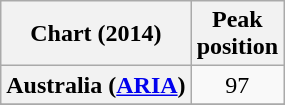<table class="wikitable sortable plainrowheaders">
<tr>
<th scope="col">Chart (2014)</th>
<th scope="col">Peak<br>position</th>
</tr>
<tr>
<th scope="row">Australia (<a href='#'>ARIA</a>)</th>
<td style="text-align:center">97</td>
</tr>
<tr>
</tr>
<tr>
</tr>
</table>
